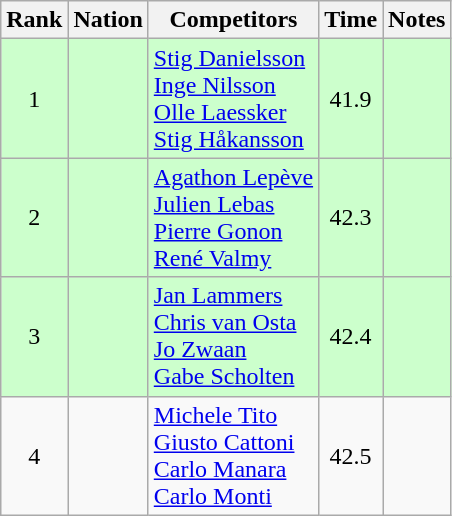<table class="wikitable sortable" style="text-align:center">
<tr>
<th>Rank</th>
<th>Nation</th>
<th>Competitors</th>
<th>Time</th>
<th>Notes</th>
</tr>
<tr bgcolor=ccffcc>
<td>1</td>
<td align=left></td>
<td align=left><a href='#'>Stig Danielsson</a><br><a href='#'>Inge Nilsson</a><br><a href='#'>Olle Laessker</a><br><a href='#'>Stig Håkansson</a></td>
<td>41.9</td>
<td></td>
</tr>
<tr bgcolor=ccffcc>
<td>2</td>
<td align=left></td>
<td align=left><a href='#'>Agathon Lepève</a><br><a href='#'>Julien Lebas</a><br><a href='#'>Pierre Gonon</a><br><a href='#'>René Valmy</a></td>
<td>42.3</td>
<td></td>
</tr>
<tr bgcolor=ccffcc>
<td>3</td>
<td align=left></td>
<td align=left><a href='#'>Jan Lammers</a><br><a href='#'>Chris van Osta</a><br><a href='#'>Jo Zwaan</a><br><a href='#'>Gabe Scholten</a></td>
<td>42.4</td>
<td></td>
</tr>
<tr>
<td>4</td>
<td align=left></td>
<td align=left><a href='#'>Michele Tito</a><br><a href='#'>Giusto Cattoni</a><br><a href='#'>Carlo Manara</a><br><a href='#'>Carlo Monti</a></td>
<td>42.5</td>
<td></td>
</tr>
</table>
